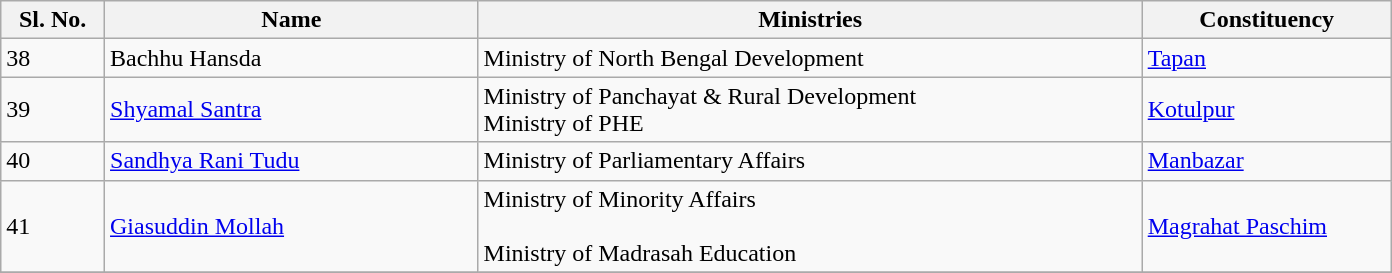<table class="wikitable" style="width:58em; align:left">
<tr>
<th style="width:5%;">Sl. No.</th>
<th style="width:18%;">Name</th>
<th style="width:32%;">Ministries</th>
<th style="width:12%;">Constituency</th>
</tr>
<tr>
<td>38</td>
<td>Bachhu Hansda</td>
<td>Ministry of North Bengal Development</td>
<td><a href='#'>Tapan</a></td>
</tr>
<tr>
<td>39</td>
<td><a href='#'>Shyamal Santra</a></td>
<td>Ministry of Panchayat & Rural Development<br>Ministry of PHE</td>
<td><a href='#'>Kotulpur</a></td>
</tr>
<tr>
<td>40</td>
<td><a href='#'>Sandhya Rani Tudu</a></td>
<td>Ministry of Parliamentary Affairs</td>
<td><a href='#'>Manbazar</a></td>
</tr>
<tr>
<td>41</td>
<td><a href='#'>Giasuddin Mollah</a></td>
<td>Ministry of Minority Affairs<br><br>Ministry of Madrasah Education</td>
<td><a href='#'>Magrahat Paschim</a></td>
</tr>
<tr>
</tr>
</table>
